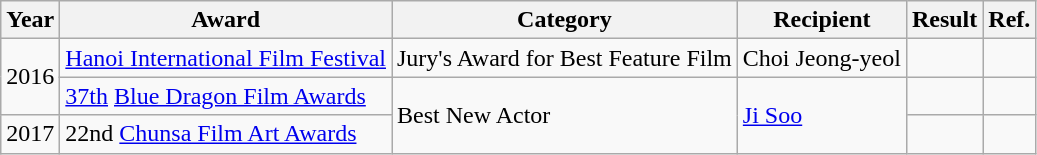<table class="wikitable">
<tr>
<th>Year</th>
<th>Award</th>
<th>Category</th>
<th>Recipient</th>
<th>Result</th>
<th>Ref.</th>
</tr>
<tr>
<td rowspan="2">2016</td>
<td><a href='#'>Hanoi International Film Festival</a></td>
<td>Jury's Award for Best Feature Film</td>
<td>Choi Jeong-yeol</td>
<td></td>
<td></td>
</tr>
<tr>
<td><a href='#'>37th</a> <a href='#'>Blue Dragon Film Awards</a></td>
<td rowspan="2">Best New Actor</td>
<td rowspan="2"><a href='#'>Ji Soo</a></td>
<td></td>
<td></td>
</tr>
<tr>
<td>2017</td>
<td>22nd <a href='#'>Chunsa Film Art Awards</a></td>
<td></td>
<td></td>
</tr>
</table>
